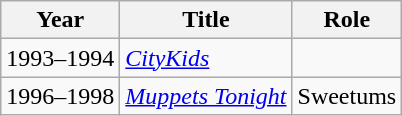<table class="wikitable sortable">
<tr>
<th>Year</th>
<th>Title</th>
<th>Role</th>
</tr>
<tr>
<td>1993–1994</td>
<td><em><a href='#'>CityKids</a></em></td>
<td></td>
</tr>
<tr>
<td>1996–1998</td>
<td><em><a href='#'>Muppets Tonight</a></em></td>
<td>Sweetums</td>
</tr>
</table>
